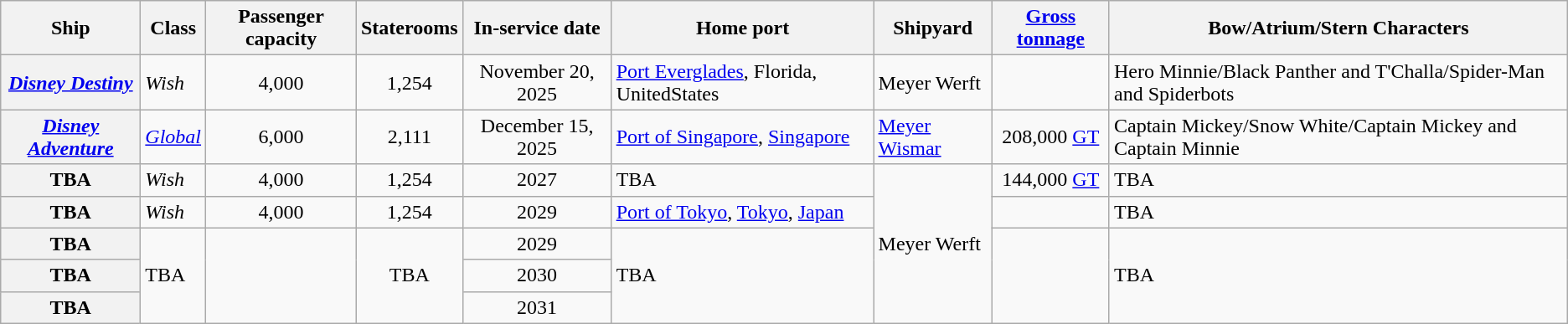<table class="wikitable sortable plainrowheaders">
<tr>
<th>Ship</th>
<th>Class</th>
<th>Passenger capacity</th>
<th>Staterooms</th>
<th>In-service date</th>
<th>Home port</th>
<th>Shipyard</th>
<th><a href='#'>Gross tonnage</a></th>
<th>Bow/Atrium/Stern Characters</th>
</tr>
<tr>
<th scope="row"><em><a href='#'>Disney Destiny</a></em></th>
<td><em>Wish</em></td>
<td style="text-align:Center;">4,000</td>
<td align="Center">1,254</td>
<td style="text-align:Center;">November 20, 2025</td>
<td><a href='#'>Port Everglades</a>, Florida, UnitedStates</td>
<td>Meyer Werft</td>
<td style="text-align:Center;"></td>
<td>Hero Minnie/Black Panther and T'Challa/Spider-Man and Spiderbots</td>
</tr>
<tr>
<th scope="row"><em><a href='#'>Disney Adventure</a></em></th>
<td><em><a href='#'>Global</a></em></td>
<td style="text-align:Center;">6,000</td>
<td style="text-align:Center;">2,111</td>
<td style="text-align:Center;">December 15, 2025</td>
<td><a href='#'>Port of Singapore</a>, <a href='#'>Singapore</a></td>
<td><a href='#'>Meyer Wismar</a></td>
<td style="text-align:Center;">208,000 <a href='#'>GT</a></td>
<td>Captain Mickey/Snow White/Captain Mickey and Captain Minnie</td>
</tr>
<tr>
<th scope="row">TBA</th>
<td><em>Wish</em></td>
<td style="text-align:Center;">4,000</td>
<td style="text-align:Center;">1,254</td>
<td style="text-align:Center;">2027</td>
<td>TBA</td>
<td rowspan="5">Meyer Werft</td>
<td style="text-align:Center;">144,000 <a href='#'>GT</a></td>
<td>TBA</td>
</tr>
<tr>
<th scope="row">TBA</th>
<td><em>Wish</em></td>
<td style="text-align:Center;">4,000</td>
<td align="Center">1,254</td>
<td style="text-align:Center;">2029</td>
<td><a href='#'>Port of Tokyo</a>, <a href='#'>Tokyo</a>, <a href='#'>Japan</a></td>
<td style="text-align:Center;"></td>
<td>TBA</td>
</tr>
<tr>
<th scope="row">TBA</th>
<td rowspan="3">TBA</td>
<td rowspan="3"></td>
<td rowspan="3" style="text-align:Center;">TBA</td>
<td style="text-align:Center;">2029</td>
<td rowspan="3">TBA</td>
<td rowspan="3" style="text-align:Center;"></td>
<td rowspan="3">TBA</td>
</tr>
<tr>
<th scope="row">TBA</th>
<td style="text-align:Center;">2030</td>
</tr>
<tr>
<th scope="row">TBA</th>
<td style="text-align:Center;">2031</td>
</tr>
</table>
